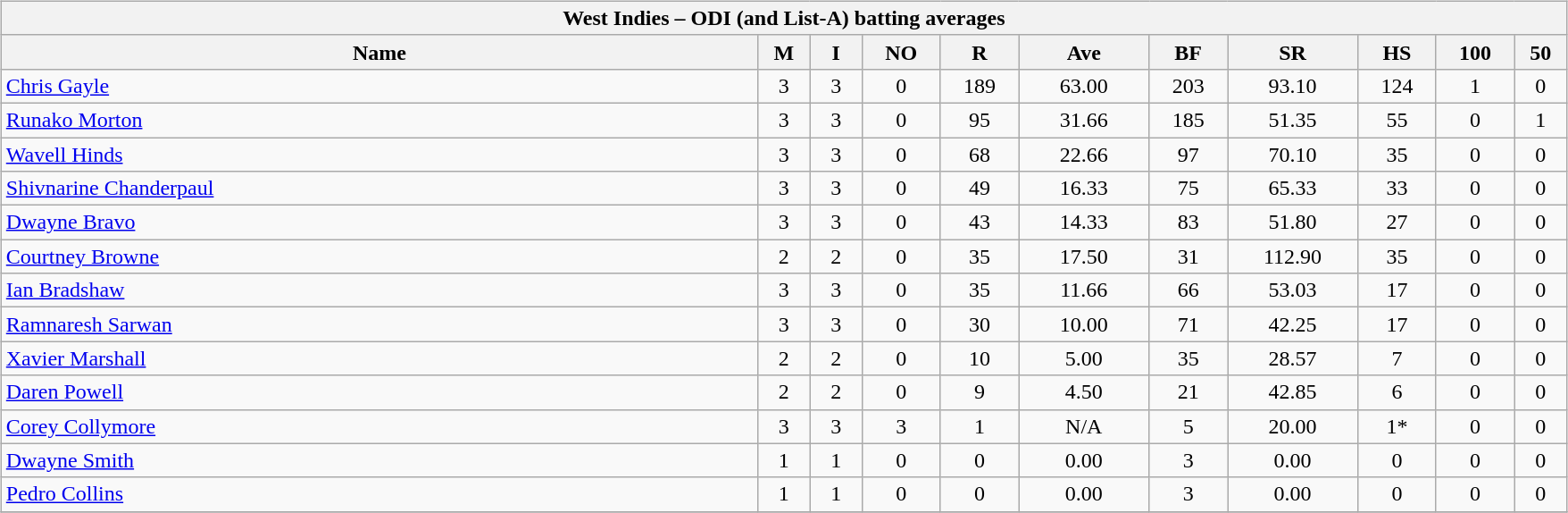<table width="100%">
<tr>
<td width=60%><br><table class="wikitable">
<tr>
<th colspan="11">West Indies – ODI (and List-A) batting averages</th>
</tr>
<tr>
<th width=29%>Name</th>
<th width=2%>M</th>
<th width=2%>I</th>
<th width=3%>NO</th>
<th width=3%>R</th>
<th width=5%>Ave</th>
<th width=3%>BF</th>
<th width=5%>SR</th>
<th width=3%>HS</th>
<th width=3%>100</th>
<th width=2%>50</th>
</tr>
<tr align=center>
<td align=left><a href='#'>Chris Gayle</a></td>
<td>3</td>
<td>3</td>
<td>0</td>
<td>189</td>
<td>63.00</td>
<td>203</td>
<td>93.10</td>
<td>124</td>
<td>1</td>
<td>0</td>
</tr>
<tr align=center>
<td align=left><a href='#'>Runako Morton</a></td>
<td>3</td>
<td>3</td>
<td>0</td>
<td>95</td>
<td>31.66</td>
<td>185</td>
<td>51.35</td>
<td>55</td>
<td>0</td>
<td>1</td>
</tr>
<tr align=center>
<td align=left><a href='#'>Wavell Hinds</a></td>
<td>3</td>
<td>3</td>
<td>0</td>
<td>68</td>
<td>22.66</td>
<td>97</td>
<td>70.10</td>
<td>35</td>
<td>0</td>
<td>0</td>
</tr>
<tr align=center>
<td align=left><a href='#'>Shivnarine Chanderpaul</a></td>
<td>3</td>
<td>3</td>
<td>0</td>
<td>49</td>
<td>16.33</td>
<td>75</td>
<td>65.33</td>
<td>33</td>
<td>0</td>
<td>0</td>
</tr>
<tr align=center>
<td align=left><a href='#'>Dwayne Bravo</a></td>
<td>3</td>
<td>3</td>
<td>0</td>
<td>43</td>
<td>14.33</td>
<td>83</td>
<td>51.80</td>
<td>27</td>
<td>0</td>
<td>0</td>
</tr>
<tr align=center>
<td align=left><a href='#'>Courtney Browne</a></td>
<td>2</td>
<td>2</td>
<td>0</td>
<td>35</td>
<td>17.50</td>
<td>31</td>
<td>112.90</td>
<td>35</td>
<td>0</td>
<td>0</td>
</tr>
<tr align=center>
<td align=left><a href='#'>Ian Bradshaw</a></td>
<td>3</td>
<td>3</td>
<td>0</td>
<td>35</td>
<td>11.66</td>
<td>66</td>
<td>53.03</td>
<td>17</td>
<td>0</td>
<td>0</td>
</tr>
<tr align=center>
<td align=left><a href='#'>Ramnaresh Sarwan</a></td>
<td>3</td>
<td>3</td>
<td>0</td>
<td>30</td>
<td>10.00</td>
<td>71</td>
<td>42.25</td>
<td>17</td>
<td>0</td>
<td>0</td>
</tr>
<tr align=center>
<td align=left><a href='#'>Xavier Marshall</a></td>
<td>2</td>
<td>2</td>
<td>0</td>
<td>10</td>
<td>5.00</td>
<td>35</td>
<td>28.57</td>
<td>7</td>
<td>0</td>
<td>0</td>
</tr>
<tr align=center>
<td align=left><a href='#'>Daren Powell</a></td>
<td>2</td>
<td>2</td>
<td>0</td>
<td>9</td>
<td>4.50</td>
<td>21</td>
<td>42.85</td>
<td>6</td>
<td>0</td>
<td>0</td>
</tr>
<tr align=center>
<td align=left><a href='#'>Corey Collymore</a></td>
<td>3</td>
<td>3</td>
<td>3</td>
<td>1</td>
<td>N/A</td>
<td>5</td>
<td>20.00</td>
<td>1*</td>
<td>0</td>
<td>0</td>
</tr>
<tr align=center>
<td align=left><a href='#'>Dwayne Smith</a></td>
<td>1</td>
<td>1</td>
<td>0</td>
<td>0</td>
<td>0.00</td>
<td>3</td>
<td>0.00</td>
<td>0</td>
<td>0</td>
<td>0</td>
</tr>
<tr align=center>
<td align=left><a href='#'>Pedro Collins</a></td>
<td>1</td>
<td>1</td>
<td>0</td>
<td>0</td>
<td>0.00</td>
<td>3</td>
<td>0.00</td>
<td>0</td>
<td>0</td>
<td>0</td>
</tr>
<tr>
</tr>
</table>
</td>
</tr>
</table>
